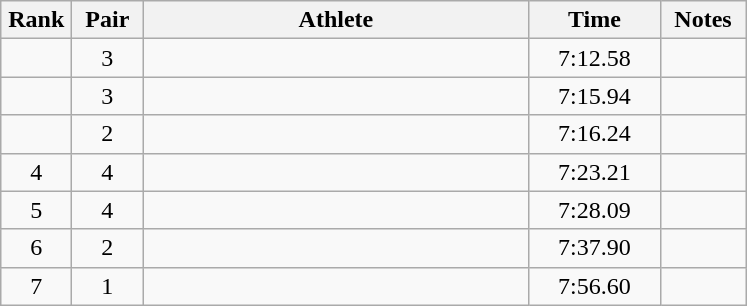<table class=wikitable style="text-align:center">
<tr>
<th width=40>Rank</th>
<th width=40>Pair</th>
<th width=250>Athlete</th>
<th width=80>Time</th>
<th width=50>Notes</th>
</tr>
<tr>
<td></td>
<td>3</td>
<td align=left></td>
<td>7:12.58</td>
<td></td>
</tr>
<tr>
<td></td>
<td>3</td>
<td align=left></td>
<td>7:15.94</td>
<td></td>
</tr>
<tr>
<td></td>
<td>2</td>
<td align=left></td>
<td>7:16.24</td>
<td></td>
</tr>
<tr>
<td>4</td>
<td>4</td>
<td align=left></td>
<td>7:23.21</td>
<td></td>
</tr>
<tr>
<td>5</td>
<td>4</td>
<td align=left></td>
<td>7:28.09</td>
<td></td>
</tr>
<tr>
<td>6</td>
<td>2</td>
<td align=left></td>
<td>7:37.90</td>
<td></td>
</tr>
<tr>
<td>7</td>
<td>1</td>
<td align=left></td>
<td>7:56.60</td>
<td></td>
</tr>
</table>
